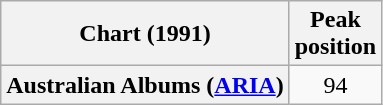<table class="wikitable plainrowheaders" style="text-align:center">
<tr>
<th scope="col">Chart (1991)</th>
<th scope="col">Peak<br>position</th>
</tr>
<tr>
<th scope="row">Australian Albums (<a href='#'>ARIA</a>)</th>
<td>94</td>
</tr>
</table>
